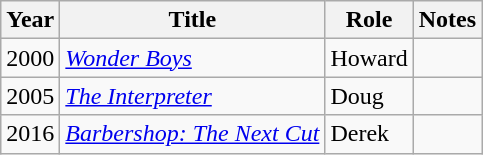<table class="wikitable sortable">
<tr>
<th>Year</th>
<th>Title</th>
<th>Role</th>
<th class="unsortable">Notes</th>
</tr>
<tr>
<td rowspan="1">2000</td>
<td><em><a href='#'>Wonder Boys</a></em></td>
<td>Howard</td>
<td></td>
</tr>
<tr>
<td>2005</td>
<td><em><a href='#'>The Interpreter</a></em></td>
<td>Doug</td>
<td></td>
</tr>
<tr>
<td>2016</td>
<td><em><a href='#'>Barbershop: The Next Cut</a></em></td>
<td>Derek</td>
<td></td>
</tr>
</table>
